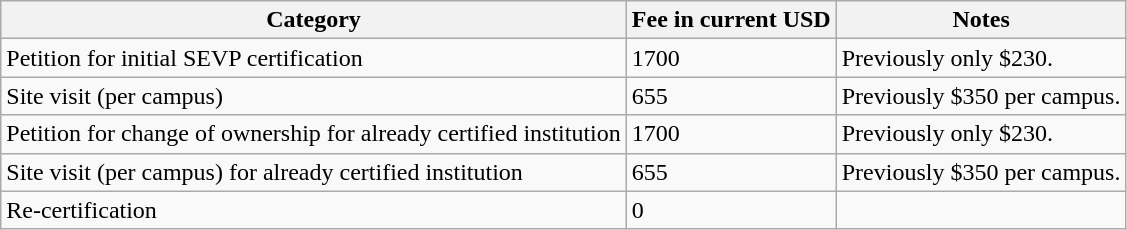<table class="wikitable" border="1">
<tr>
<th>Category</th>
<th>Fee in current USD</th>
<th>Notes</th>
</tr>
<tr>
<td>Petition for initial SEVP certification</td>
<td>1700</td>
<td>Previously only $230.</td>
</tr>
<tr>
<td>Site visit (per campus)</td>
<td>655</td>
<td>Previously $350 per campus.</td>
</tr>
<tr>
<td>Petition for change of ownership for already certified institution</td>
<td>1700</td>
<td>Previously only $230.</td>
</tr>
<tr>
<td>Site visit (per campus) for already certified institution</td>
<td>655</td>
<td>Previously $350 per campus.</td>
</tr>
<tr>
<td>Re-certification</td>
<td>0</td>
<td></td>
</tr>
</table>
